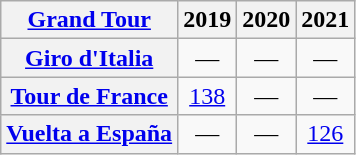<table class="wikitable plainrowheaders">
<tr>
<th scope="col"><a href='#'>Grand Tour</a></th>
<th scope="col">2019</th>
<th scope="col">2020</th>
<th scope="col">2021</th>
</tr>
<tr style="text-align:center;">
<th scope="row"> <a href='#'>Giro d'Italia</a></th>
<td>—</td>
<td>—</td>
<td>—</td>
</tr>
<tr style="text-align:center;">
<th scope="row"> <a href='#'>Tour de France</a></th>
<td><a href='#'>138</a></td>
<td>—</td>
<td>—</td>
</tr>
<tr style="text-align:center;">
<th scope="row"> <a href='#'>Vuelta a España</a></th>
<td>—</td>
<td>—</td>
<td><a href='#'>126</a></td>
</tr>
</table>
